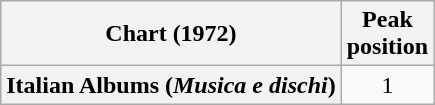<table class="wikitable plainrowheaders" style="text-align:center">
<tr>
<th scope="col">Chart (1972)</th>
<th scope="col">Peak<br>position</th>
</tr>
<tr>
<th scope="row">Italian Albums (<em>Musica e dischi</em>)</th>
<td>1</td>
</tr>
</table>
